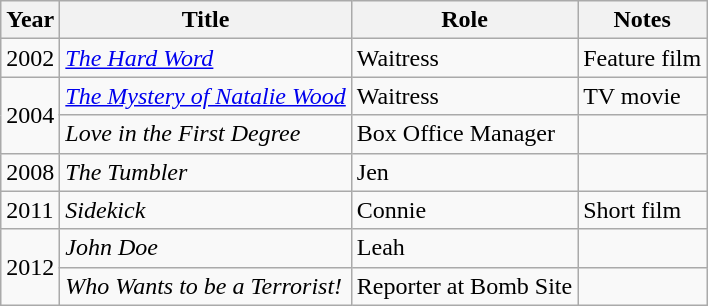<table class="wikitable sortable">
<tr>
<th>Year</th>
<th>Title</th>
<th>Role</th>
<th>Notes</th>
</tr>
<tr>
<td>2002</td>
<td><em><a href='#'>The Hard Word</a></em></td>
<td>Waitress</td>
<td>Feature film</td>
</tr>
<tr>
<td rowspan="2">2004</td>
<td><em><a href='#'>The Mystery of Natalie Wood</a></em></td>
<td>Waitress</td>
<td>TV movie</td>
</tr>
<tr>
<td><em>Love in the First Degree</em></td>
<td>Box Office Manager</td>
<td></td>
</tr>
<tr>
<td>2008</td>
<td><em>The Tumbler</em></td>
<td>Jen</td>
<td></td>
</tr>
<tr>
<td>2011</td>
<td><em>Sidekick</em></td>
<td>Connie</td>
<td>Short film</td>
</tr>
<tr>
<td rowspan="2">2012</td>
<td><em>John Doe</em></td>
<td>Leah</td>
<td></td>
</tr>
<tr>
<td><em>Who Wants to be a Terrorist!</em></td>
<td>Reporter at Bomb Site</td>
<td></td>
</tr>
</table>
